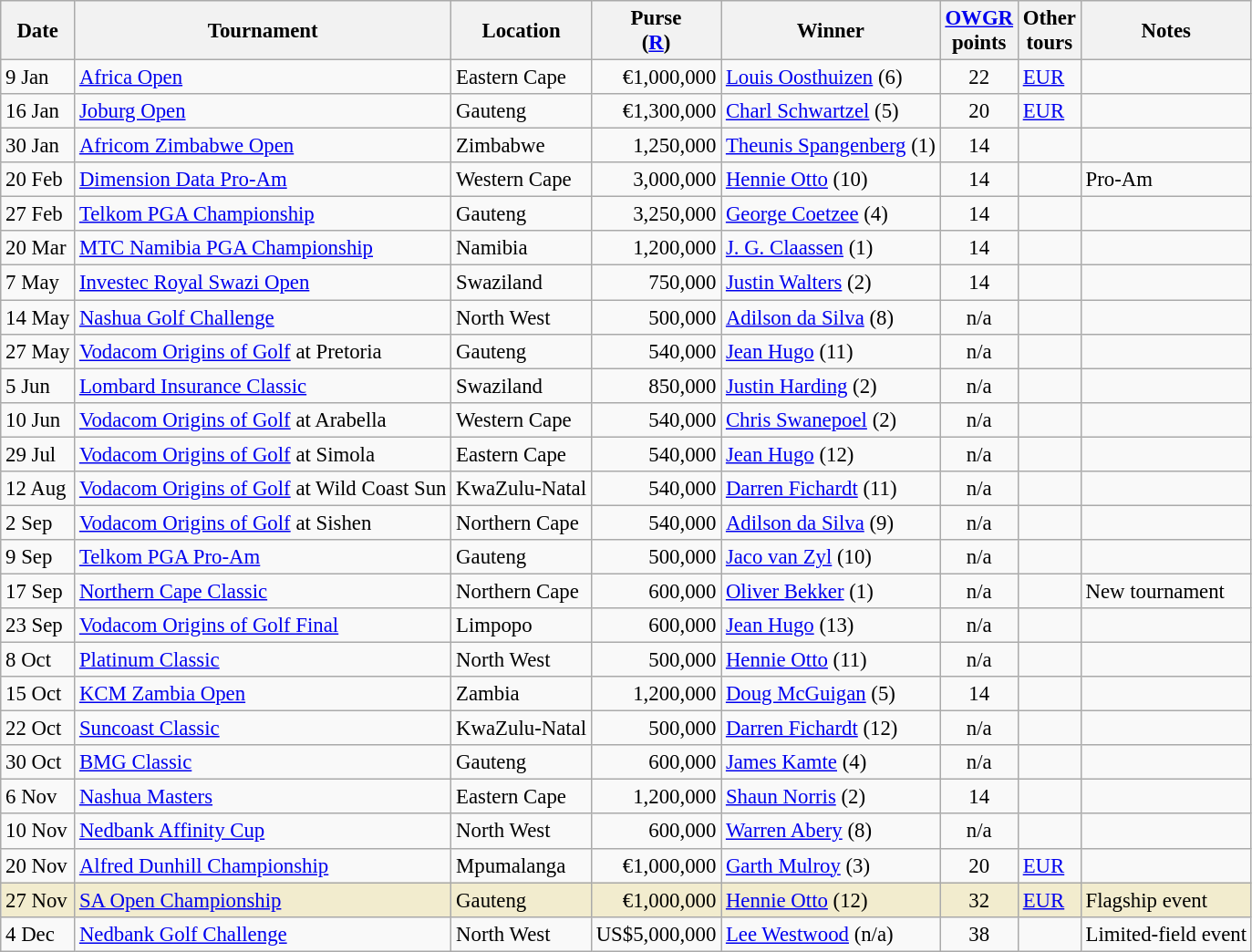<table class="wikitable" style="font-size:95%">
<tr>
<th>Date</th>
<th>Tournament</th>
<th>Location</th>
<th>Purse<br>(<a href='#'>R</a>)</th>
<th>Winner</th>
<th><a href='#'>OWGR</a><br>points</th>
<th>Other<br>tours</th>
<th>Notes</th>
</tr>
<tr>
<td>9 Jan</td>
<td><a href='#'>Africa Open</a></td>
<td>Eastern Cape</td>
<td align=right>€1,000,000</td>
<td> <a href='#'>Louis Oosthuizen</a> (6)</td>
<td align=center>22</td>
<td><a href='#'>EUR</a></td>
<td></td>
</tr>
<tr>
<td>16 Jan</td>
<td><a href='#'>Joburg Open</a></td>
<td>Gauteng</td>
<td align=right>€1,300,000</td>
<td> <a href='#'>Charl Schwartzel</a> (5)</td>
<td align=center>20</td>
<td><a href='#'>EUR</a></td>
<td></td>
</tr>
<tr>
<td>30 Jan</td>
<td><a href='#'>Africom Zimbabwe Open</a></td>
<td>Zimbabwe</td>
<td align=right>1,250,000</td>
<td> <a href='#'>Theunis Spangenberg</a> (1)</td>
<td align=center>14</td>
<td></td>
<td></td>
</tr>
<tr>
<td>20 Feb</td>
<td><a href='#'>Dimension Data Pro-Am</a></td>
<td>Western Cape</td>
<td align=right>3,000,000</td>
<td> <a href='#'>Hennie Otto</a> (10)</td>
<td align=center>14</td>
<td></td>
<td>Pro-Am</td>
</tr>
<tr>
<td>27 Feb</td>
<td><a href='#'>Telkom PGA Championship</a></td>
<td>Gauteng</td>
<td align=right>3,250,000</td>
<td> <a href='#'>George Coetzee</a> (4)</td>
<td align=center>14</td>
<td></td>
<td></td>
</tr>
<tr>
<td>20 Mar</td>
<td><a href='#'>MTC Namibia PGA Championship</a></td>
<td>Namibia</td>
<td align=right>1,200,000</td>
<td> <a href='#'>J. G. Claassen</a> (1)</td>
<td align=center>14</td>
<td></td>
<td></td>
</tr>
<tr>
<td>7 May</td>
<td><a href='#'>Investec Royal Swazi Open</a></td>
<td>Swaziland</td>
<td align=right>750,000</td>
<td> <a href='#'>Justin Walters</a> (2)</td>
<td align=center>14</td>
<td></td>
<td></td>
</tr>
<tr>
<td>14 May</td>
<td><a href='#'>Nashua Golf Challenge</a></td>
<td>North West</td>
<td align=right>500,000</td>
<td> <a href='#'>Adilson da Silva</a> (8)</td>
<td align=center>n/a</td>
<td></td>
<td></td>
</tr>
<tr>
<td>27 May</td>
<td><a href='#'>Vodacom Origins of Golf</a> at Pretoria</td>
<td>Gauteng</td>
<td align=right>540,000</td>
<td> <a href='#'>Jean Hugo</a> (11)</td>
<td align=center>n/a</td>
<td></td>
<td></td>
</tr>
<tr>
<td>5 Jun</td>
<td><a href='#'>Lombard Insurance Classic</a></td>
<td>Swaziland</td>
<td align=right>850,000</td>
<td> <a href='#'>Justin Harding</a> (2)</td>
<td align=center>n/a</td>
<td></td>
<td></td>
</tr>
<tr>
<td>10 Jun</td>
<td><a href='#'>Vodacom Origins of Golf</a> at Arabella</td>
<td>Western Cape</td>
<td align=right>540,000</td>
<td> <a href='#'>Chris Swanepoel</a> (2)</td>
<td align=center>n/a</td>
<td></td>
<td></td>
</tr>
<tr>
<td>29 Jul</td>
<td><a href='#'>Vodacom Origins of Golf</a> at Simola</td>
<td>Eastern Cape</td>
<td align=right>540,000</td>
<td> <a href='#'>Jean Hugo</a> (12)</td>
<td align=center>n/a</td>
<td></td>
<td></td>
</tr>
<tr>
<td>12 Aug</td>
<td><a href='#'>Vodacom Origins of Golf</a> at Wild Coast Sun</td>
<td>KwaZulu-Natal</td>
<td align=right>540,000</td>
<td> <a href='#'>Darren Fichardt</a> (11)</td>
<td align=center>n/a</td>
<td></td>
<td></td>
</tr>
<tr>
<td>2 Sep</td>
<td><a href='#'>Vodacom Origins of Golf</a> at Sishen</td>
<td>Northern Cape</td>
<td align=right>540,000</td>
<td> <a href='#'>Adilson da Silva</a> (9)</td>
<td align=center>n/a</td>
<td></td>
<td></td>
</tr>
<tr>
<td>9 Sep</td>
<td><a href='#'>Telkom PGA Pro-Am</a></td>
<td>Gauteng</td>
<td align=right>500,000</td>
<td> <a href='#'>Jaco van Zyl</a> (10)</td>
<td align=center>n/a</td>
<td></td>
<td></td>
</tr>
<tr>
<td>17 Sep</td>
<td><a href='#'>Northern Cape Classic</a></td>
<td>Northern Cape</td>
<td align=right>600,000</td>
<td> <a href='#'>Oliver Bekker</a> (1)</td>
<td align=center>n/a</td>
<td></td>
<td>New tournament</td>
</tr>
<tr>
<td>23 Sep</td>
<td><a href='#'>Vodacom Origins of Golf Final</a></td>
<td>Limpopo</td>
<td align=right>600,000</td>
<td> <a href='#'>Jean Hugo</a> (13)</td>
<td align=center>n/a</td>
<td></td>
<td></td>
</tr>
<tr>
<td>8 Oct</td>
<td><a href='#'>Platinum Classic</a></td>
<td>North West</td>
<td align=right>500,000</td>
<td> <a href='#'>Hennie Otto</a> (11)</td>
<td align=center>n/a</td>
<td></td>
<td></td>
</tr>
<tr>
<td>15 Oct</td>
<td><a href='#'>KCM Zambia Open</a></td>
<td>Zambia</td>
<td align=right>1,200,000</td>
<td> <a href='#'>Doug McGuigan</a> (5)</td>
<td align=center>14</td>
<td></td>
<td></td>
</tr>
<tr>
<td>22 Oct</td>
<td><a href='#'>Suncoast Classic</a></td>
<td>KwaZulu-Natal</td>
<td align=right>500,000</td>
<td> <a href='#'>Darren Fichardt</a> (12)</td>
<td align=center>n/a</td>
<td></td>
<td></td>
</tr>
<tr>
<td>30 Oct</td>
<td><a href='#'>BMG Classic</a></td>
<td>Gauteng</td>
<td align=right>600,000</td>
<td> <a href='#'>James Kamte</a> (4)</td>
<td align=center>n/a</td>
<td></td>
<td></td>
</tr>
<tr>
<td>6 Nov</td>
<td><a href='#'>Nashua Masters</a></td>
<td>Eastern Cape</td>
<td align=right>1,200,000</td>
<td> <a href='#'>Shaun Norris</a> (2)</td>
<td align=center>14</td>
<td></td>
<td></td>
</tr>
<tr>
<td>10 Nov</td>
<td><a href='#'>Nedbank Affinity Cup</a></td>
<td>North West</td>
<td align=right>600,000</td>
<td> <a href='#'>Warren Abery</a> (8)</td>
<td align=center>n/a</td>
<td></td>
<td></td>
</tr>
<tr>
<td>20 Nov</td>
<td><a href='#'>Alfred Dunhill Championship</a></td>
<td>Mpumalanga</td>
<td align=right>€1,000,000</td>
<td> <a href='#'>Garth Mulroy</a> (3)</td>
<td align=center>20</td>
<td><a href='#'>EUR</a></td>
<td></td>
</tr>
<tr style="background:#f2ecce;">
<td>27 Nov</td>
<td><a href='#'>SA Open Championship</a></td>
<td>Gauteng</td>
<td align=right>€1,000,000</td>
<td> <a href='#'>Hennie Otto</a> (12)</td>
<td align=center>32</td>
<td><a href='#'>EUR</a></td>
<td>Flagship event</td>
</tr>
<tr>
<td>4 Dec</td>
<td><a href='#'>Nedbank Golf Challenge</a></td>
<td>North West</td>
<td align=right>US$5,000,000</td>
<td> <a href='#'>Lee Westwood</a> (n/a)</td>
<td align=center>38</td>
<td></td>
<td>Limited-field event</td>
</tr>
</table>
